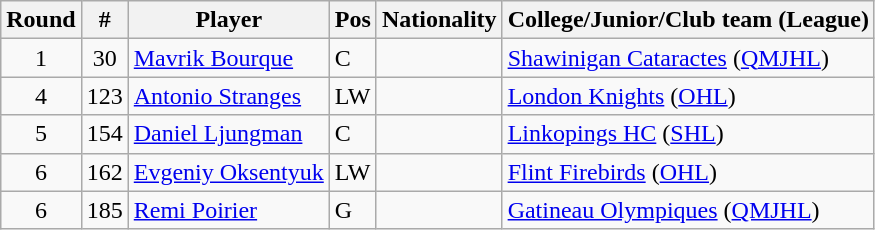<table class="wikitable">
<tr>
<th>Round</th>
<th>#</th>
<th>Player</th>
<th>Pos</th>
<th>Nationality</th>
<th>College/Junior/Club team (League)</th>
</tr>
<tr>
<td style="text-align:center;">1</td>
<td style="text-align:center;">30</td>
<td><a href='#'>Mavrik Bourque</a></td>
<td>C</td>
<td></td>
<td><a href='#'>Shawinigan Cataractes</a> (<a href='#'>QMJHL</a>)</td>
</tr>
<tr>
<td style="text-align:center;">4</td>
<td style="text-align:center;">123</td>
<td><a href='#'>Antonio Stranges</a></td>
<td>LW</td>
<td></td>
<td><a href='#'>London Knights</a> (<a href='#'>OHL</a>)</td>
</tr>
<tr>
<td style="text-align:center;">5</td>
<td style="text-align:center;">154</td>
<td><a href='#'>Daniel Ljungman</a></td>
<td>C</td>
<td></td>
<td><a href='#'>Linkopings HC</a> (<a href='#'>SHL</a>)</td>
</tr>
<tr>
<td style="text-align:center;">6</td>
<td style="text-align:center;">162</td>
<td><a href='#'>Evgeniy Oksentyuk</a></td>
<td>LW</td>
<td></td>
<td><a href='#'>Flint Firebirds</a> (<a href='#'>OHL</a>)</td>
</tr>
<tr>
<td style="text-align:center;">6</td>
<td style="text-align:center;">185</td>
<td><a href='#'>Remi Poirier</a></td>
<td>G</td>
<td></td>
<td><a href='#'>Gatineau Olympiques</a> (<a href='#'>QMJHL</a>)</td>
</tr>
</table>
